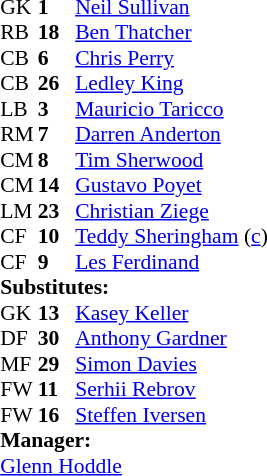<table style="font-size: 90%" cellspacing="0" cellpadding="0" align="center">
<tr>
<th width=25></th>
<th width=25></th>
</tr>
<tr>
<td>GK</td>
<td><strong>1</strong></td>
<td> <a href='#'>Neil Sullivan</a></td>
</tr>
<tr>
<td>RB</td>
<td><strong>18</strong></td>
<td> <a href='#'>Ben Thatcher</a></td>
</tr>
<tr>
<td>CB</td>
<td><strong>6</strong></td>
<td> <a href='#'>Chris Perry</a></td>
</tr>
<tr>
<td>CB</td>
<td><strong>26</strong></td>
<td> <a href='#'>Ledley King</a></td>
</tr>
<tr>
<td>LB</td>
<td><strong>3</strong></td>
<td> <a href='#'>Mauricio Taricco</a></td>
<td></td>
<td> </td>
</tr>
<tr>
<td>RM</td>
<td><strong>7</strong></td>
<td> <a href='#'>Darren Anderton</a></td>
</tr>
<tr>
<td>CM</td>
<td><strong>8</strong></td>
<td> <a href='#'>Tim Sherwood</a></td>
<td></td>
</tr>
<tr>
<td>CM</td>
<td><strong>14</strong></td>
<td> <a href='#'>Gustavo Poyet</a></td>
<td></td>
<td></td>
</tr>
<tr>
<td>LM</td>
<td><strong>23</strong></td>
<td> <a href='#'>Christian Ziege</a></td>
<td></td>
</tr>
<tr>
<td>CF</td>
<td><strong>10</strong></td>
<td> <a href='#'>Teddy Sheringham</a> (<a href='#'>c</a>)</td>
</tr>
<tr>
<td>CF</td>
<td><strong>9</strong></td>
<td> <a href='#'>Les Ferdinand</a></td>
</tr>
<tr>
<td colspan=3><strong>Substitutes:</strong></td>
</tr>
<tr>
<td>GK</td>
<td><strong>13</strong></td>
<td> <a href='#'>Kasey Keller</a></td>
</tr>
<tr>
<td>DF</td>
<td><strong>30</strong></td>
<td> <a href='#'>Anthony Gardner</a></td>
</tr>
<tr>
<td>MF</td>
<td><strong>29</strong></td>
<td> <a href='#'>Simon Davies</a></td>
<td></td>
<td></td>
</tr>
<tr>
<td>FW</td>
<td><strong>11</strong></td>
<td> <a href='#'>Serhii Rebrov</a></td>
</tr>
<tr>
<td>FW</td>
<td><strong>16</strong></td>
<td> <a href='#'>Steffen Iversen</a></td>
<td></td>
<td></td>
</tr>
<tr>
<td colspan=3><strong>Manager:</strong></td>
</tr>
<tr>
<td colspan=4> <a href='#'>Glenn Hoddle</a></td>
</tr>
</table>
